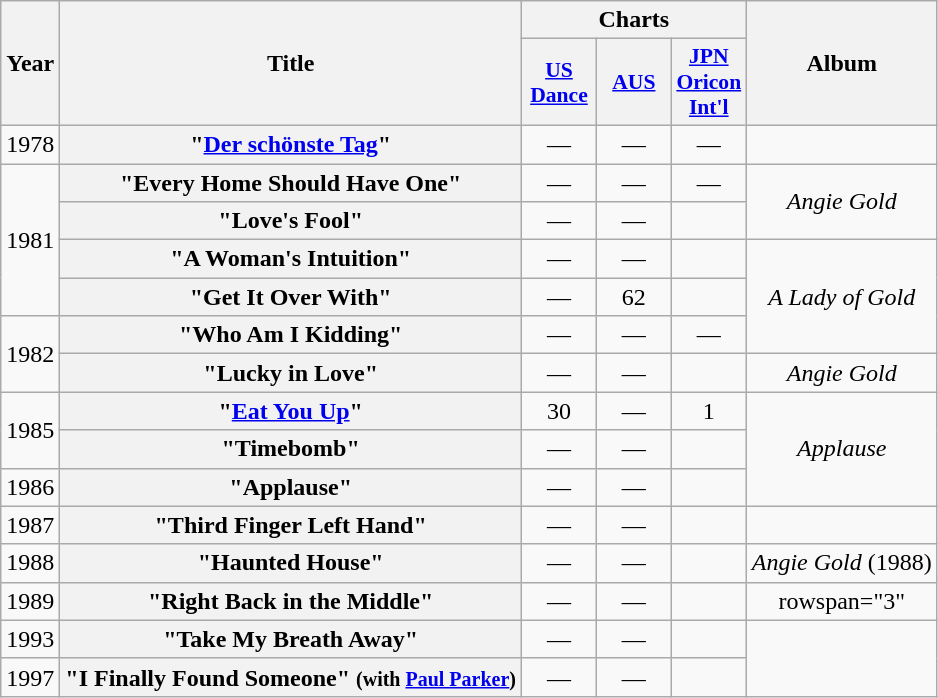<table class="wikitable plainrowheaders" style="text-align:center">
<tr>
<th scope="col" rowspan="2">Year</th>
<th scope="col" rowspan="2">Title</th>
<th scope="col" colspan="3">Charts</th>
<th scope="col" rowspan="2">Album</th>
</tr>
<tr>
<th scope="col" style="width:3em;font-size:90%;" !width="25"><a href='#'>US<br>Dance</a><br></th>
<th scope="col" style="width:3em;font-size:90%;" !width="25"><a href='#'>AUS</a><br></th>
<th scope="col" style="width:3em;font-size:90%;" !width="25"><a href='#'>JPN Oricon<br>Int'l</a><br></th>
</tr>
<tr>
<td rowspan="1">1978</td>
<th scope="row">"<a href='#'>Der schönste Tag</a>"</th>
<td>—</td>
<td>—</td>
<td>—</td>
<td></td>
</tr>
<tr>
<td rowspan="4">1981</td>
<th scope="row">"Every Home Should Have One"</th>
<td>—</td>
<td>—</td>
<td>—</td>
<td rowspan="2"><em>Angie Gold</em></td>
</tr>
<tr>
<th scope="row">"Love's Fool"</th>
<td>—</td>
<td>—</td>
<td></td>
</tr>
<tr>
<th scope="row">"A Woman's Intuition"</th>
<td>—</td>
<td>—</td>
<td></td>
<td rowspan="3"><em>A Lady of Gold</em></td>
</tr>
<tr>
<th scope="row">"Get It Over With"</th>
<td>—</td>
<td>62</td>
<td></td>
</tr>
<tr>
<td rowspan="2">1982</td>
<th scope="row">"Who Am I Kidding"</th>
<td>—</td>
<td>—</td>
<td>—</td>
</tr>
<tr>
<th scope="row">"Lucky in Love"</th>
<td>—</td>
<td>—</td>
<td></td>
<td rowspan="1"><em>Angie Gold</em></td>
</tr>
<tr>
<td rowspan="2">1985</td>
<th scope="row">"<a href='#'>Eat You Up</a>"</th>
<td>30</td>
<td>—</td>
<td>1</td>
<td rowspan="3"><em>Applause</em></td>
</tr>
<tr>
<th scope="row">"Timebomb"</th>
<td>—</td>
<td>—</td>
<td></td>
</tr>
<tr>
<td rowspan="1">1986</td>
<th scope="row">"Applause"</th>
<td>—</td>
<td>—</td>
<td></td>
</tr>
<tr>
<td rowspan="1">1987</td>
<th scope="row">"Third Finger Left Hand"</th>
<td>—</td>
<td>—</td>
<td></td>
<td></td>
</tr>
<tr>
<td rowspan="1">1988</td>
<th scope="row">"Haunted House"</th>
<td>—</td>
<td>—</td>
<td></td>
<td><em>Angie Gold</em> (1988)</td>
</tr>
<tr>
<td rowspan="1">1989</td>
<th scope="row">"Right Back in the Middle"</th>
<td>—</td>
<td>—</td>
<td></td>
<td>rowspan="3" </td>
</tr>
<tr>
<td rowspan="1">1993</td>
<th scope="row">"Take My Breath Away"</th>
<td>—</td>
<td>—</td>
<td></td>
</tr>
<tr>
<td rowspan="1">1997</td>
<th scope="row">"I Finally Found Someone" <small>(with <a href='#'>Paul Parker</a>)</small></th>
<td>—</td>
<td>—</td>
<td></td>
</tr>
</table>
